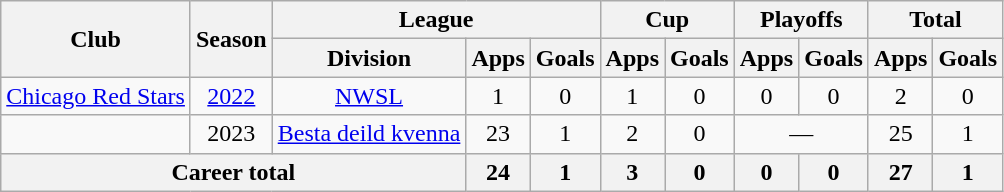<table class="wikitable" style="text-align: center;">
<tr>
<th rowspan="2">Club</th>
<th rowspan="2">Season</th>
<th colspan="3">League</th>
<th colspan="2">Cup</th>
<th colspan="2">Playoffs</th>
<th colspan="2">Total</th>
</tr>
<tr>
<th>Division</th>
<th>Apps</th>
<th>Goals</th>
<th>Apps</th>
<th>Goals</th>
<th>Apps</th>
<th>Goals</th>
<th>Apps</th>
<th>Goals</th>
</tr>
<tr>
<td><a href='#'>Chicago Red Stars</a></td>
<td><a href='#'>2022</a></td>
<td><a href='#'>NWSL</a></td>
<td>1</td>
<td>0</td>
<td>1</td>
<td>0</td>
<td>0</td>
<td>0</td>
<td>2</td>
<td>0</td>
</tr>
<tr>
<td></td>
<td>2023</td>
<td><a href='#'>Besta deild kvenna</a></td>
<td>23</td>
<td>1</td>
<td>2</td>
<td>0</td>
<td colspan="2">—</td>
<td>25</td>
<td>1</td>
</tr>
<tr>
<th colspan="3">Career total</th>
<th>24</th>
<th>1</th>
<th>3</th>
<th>0</th>
<th>0</th>
<th>0</th>
<th>27</th>
<th>1</th>
</tr>
</table>
